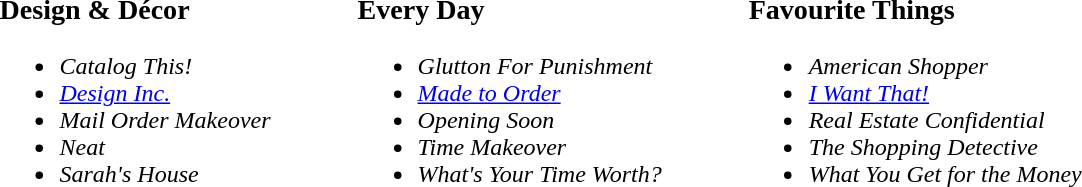<table>
<tr>
<td valign="top"><br><h3>Design & Décor</h3><ul><li><em>Catalog This!</em></li><li><em><a href='#'>Design Inc.</a></em></li><li><em>Mail Order Makeover</em></li><li><em>Neat</em></li><li><em>Sarah's House</em></li></ul></td>
<td width="50"> </td>
<td valign="top"><br><h3>Every Day</h3><ul><li><em>Glutton For Punishment</em></li><li><em><a href='#'>Made to Order</a></em></li><li><em>Opening Soon</em></li><li><em>Time Makeover</em></li><li><em>What's Your Time Worth?</em></li></ul></td>
<td width="50"> </td>
<td valign="top"><br><h3>Favourite Things</h3><ul><li><em>American Shopper</em></li><li><em><a href='#'>I Want That!</a></em></li><li><em>Real Estate Confidential</em></li><li><em>The Shopping Detective</em></li><li><em>What You Get for the Money</em></li></ul></td>
<td width="50"> </td>
<td valign="top"></td>
</tr>
</table>
